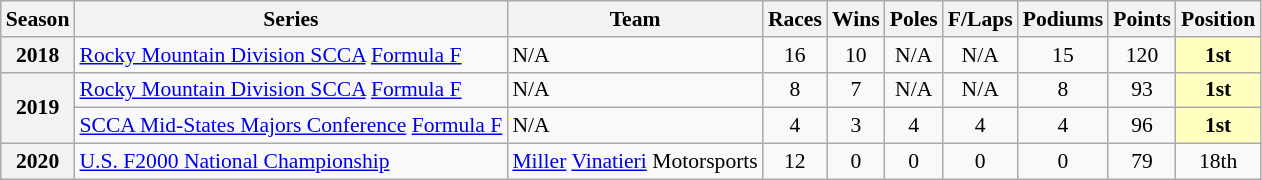<table class="wikitable" style="font-size: 90%; text-align:center">
<tr>
<th>Season</th>
<th>Series</th>
<th>Team</th>
<th>Races</th>
<th>Wins</th>
<th>Poles</th>
<th>F/Laps</th>
<th>Podiums</th>
<th>Points</th>
<th>Position</th>
</tr>
<tr>
<th>2018</th>
<td align="left"><a href='#'>Rocky Mountain Division SCCA</a> <a href='#'>Formula F</a></td>
<td align="left">N/A</td>
<td>16</td>
<td>10</td>
<td>N/A</td>
<td>N/A</td>
<td>15</td>
<td>120</td>
<td style="background:#FFFFBF;"><strong>1st</strong></td>
</tr>
<tr>
<th rowspan=2>2019</th>
<td align="left"><a href='#'>Rocky Mountain Division SCCA</a> <a href='#'>Formula F</a></td>
<td align="left">N/A</td>
<td>8</td>
<td>7</td>
<td>N/A</td>
<td>N/A</td>
<td>8</td>
<td>93</td>
<td style="background:#FFFFBF;"><strong>1st</strong></td>
</tr>
<tr>
<td align="left"><a href='#'>SCCA Mid-States Majors Conference</a> <a href='#'>Formula F</a></td>
<td align="left">N/A</td>
<td>4</td>
<td>3</td>
<td>4</td>
<td>4</td>
<td>4</td>
<td>96</td>
<td style="background:#FFFFBF;"><strong>1st</strong></td>
</tr>
<tr>
<th>2020</th>
<td align="left"><a href='#'>U.S. F2000 National Championship</a></td>
<td align="left"><a href='#'>Miller</a> <a href='#'>Vinatieri</a> Motorsports</td>
<td>12</td>
<td>0</td>
<td>0</td>
<td>0</td>
<td>0</td>
<td>79</td>
<td>18th</td>
</tr>
</table>
